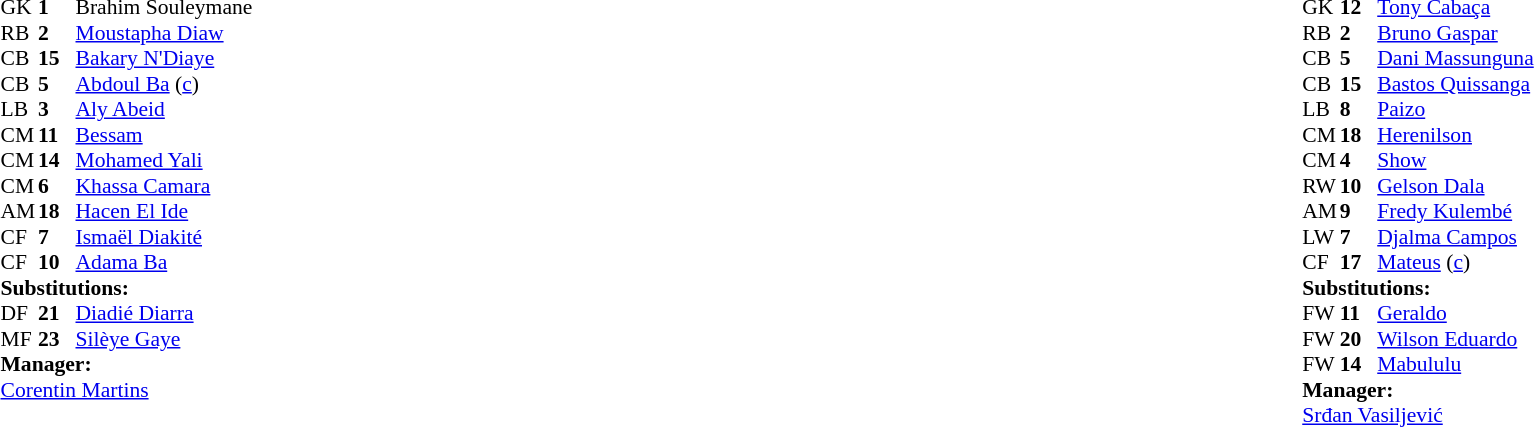<table width="100%">
<tr>
<td valign="top" width="40%"><br><table style="font-size:90%" cellspacing="0" cellpadding="0">
<tr>
<th width=25></th>
<th width=25></th>
</tr>
<tr>
<td>GK</td>
<td><strong>1</strong></td>
<td>Brahim Souleymane</td>
</tr>
<tr>
<td>RB</td>
<td><strong>2</strong></td>
<td><a href='#'>Moustapha Diaw</a></td>
</tr>
<tr>
<td>CB</td>
<td><strong>15</strong></td>
<td><a href='#'>Bakary N'Diaye</a></td>
</tr>
<tr>
<td>CB</td>
<td><strong>5</strong></td>
<td><a href='#'>Abdoul Ba</a> (<a href='#'>c</a>)</td>
<td></td>
<td></td>
</tr>
<tr>
<td>LB</td>
<td><strong>3</strong></td>
<td><a href='#'>Aly Abeid</a></td>
<td></td>
</tr>
<tr>
<td>CM</td>
<td><strong>11</strong></td>
<td><a href='#'>Bessam</a></td>
</tr>
<tr>
<td>CM</td>
<td><strong>14</strong></td>
<td><a href='#'>Mohamed Yali</a></td>
</tr>
<tr>
<td>CM</td>
<td><strong>6</strong></td>
<td><a href='#'>Khassa Camara</a></td>
<td></td>
<td></td>
</tr>
<tr>
<td>AM</td>
<td><strong>18</strong></td>
<td><a href='#'>Hacen El Ide</a></td>
</tr>
<tr>
<td>CF</td>
<td><strong>7</strong></td>
<td><a href='#'>Ismaël Diakité</a></td>
</tr>
<tr>
<td>CF</td>
<td><strong>10</strong></td>
<td><a href='#'>Adama Ba</a></td>
</tr>
<tr>
<td colspan=3><strong>Substitutions:</strong></td>
</tr>
<tr>
<td>DF</td>
<td><strong>21</strong></td>
<td><a href='#'>Diadié Diarra</a></td>
<td></td>
<td></td>
</tr>
<tr>
<td>MF</td>
<td><strong>23</strong></td>
<td><a href='#'>Silèye Gaye</a></td>
<td></td>
<td></td>
</tr>
<tr>
<td colspan=3><strong>Manager:</strong></td>
</tr>
<tr>
<td colspan=3> <a href='#'>Corentin Martins</a></td>
</tr>
</table>
</td>
<td valign="top"></td>
<td valign="top" width="50%"><br><table style="font-size:90%; margin:auto" cellspacing="0" cellpadding="0">
<tr>
<th width=25></th>
<th width=25></th>
</tr>
<tr>
<td>GK</td>
<td><strong>12</strong></td>
<td><a href='#'>Tony Cabaça</a></td>
</tr>
<tr>
<td>RB</td>
<td><strong>2</strong></td>
<td><a href='#'>Bruno Gaspar</a></td>
<td></td>
</tr>
<tr>
<td>CB</td>
<td><strong>5</strong></td>
<td><a href='#'>Dani Massunguna</a></td>
</tr>
<tr>
<td>CB</td>
<td><strong>15</strong></td>
<td><a href='#'>Bastos Quissanga</a></td>
</tr>
<tr>
<td>LB</td>
<td><strong>8</strong></td>
<td><a href='#'>Paizo</a></td>
</tr>
<tr>
<td>CM</td>
<td><strong>18</strong></td>
<td><a href='#'>Herenilson</a></td>
</tr>
<tr>
<td>CM</td>
<td><strong>4</strong></td>
<td><a href='#'>Show</a></td>
</tr>
<tr>
<td>RW</td>
<td><strong>10</strong></td>
<td><a href='#'>Gelson Dala</a></td>
</tr>
<tr>
<td>AM</td>
<td><strong>9</strong></td>
<td><a href='#'>Fredy Kulembé</a></td>
<td></td>
<td></td>
</tr>
<tr>
<td>LW</td>
<td><strong>7</strong></td>
<td><a href='#'>Djalma Campos</a></td>
<td></td>
<td></td>
</tr>
<tr>
<td>CF</td>
<td><strong>17</strong></td>
<td><a href='#'>Mateus</a> (<a href='#'>c</a>)</td>
<td></td>
<td></td>
</tr>
<tr>
<td colspan=3><strong>Substitutions:</strong></td>
</tr>
<tr>
<td>FW</td>
<td><strong>11</strong></td>
<td><a href='#'>Geraldo</a></td>
<td></td>
<td></td>
</tr>
<tr>
<td>FW</td>
<td><strong>20</strong></td>
<td><a href='#'>Wilson Eduardo</a></td>
<td></td>
<td></td>
</tr>
<tr>
<td>FW</td>
<td><strong>14</strong></td>
<td><a href='#'>Mabululu</a></td>
<td></td>
<td></td>
</tr>
<tr>
<td colspan=3><strong>Manager:</strong></td>
</tr>
<tr>
<td colspan=3> <a href='#'>Srđan Vasiljević</a></td>
</tr>
</table>
</td>
</tr>
</table>
